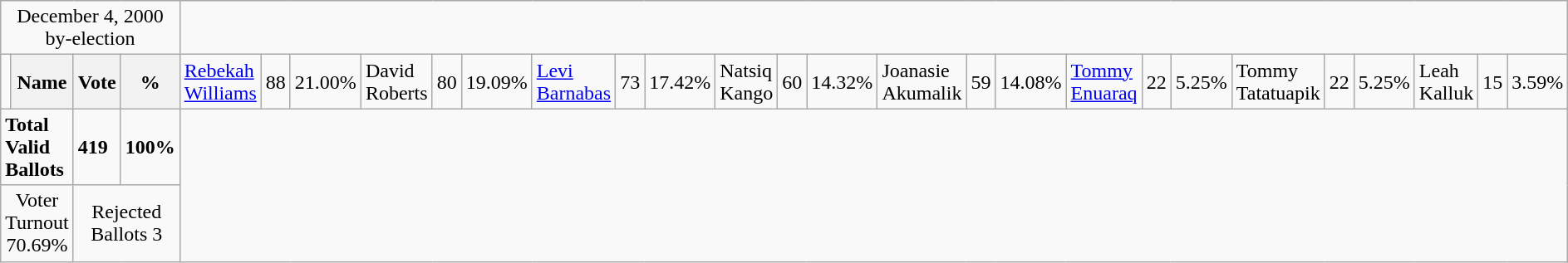<table class="wikitable">
<tr>
<td colspan=4 align=center>December 4, 2000 by-election</td>
</tr>
<tr>
<td></td>
<th><strong>Name </strong></th>
<th><strong>Vote</strong></th>
<th><strong>%</strong><br></th>
<td><a href='#'>Rebekah Williams</a></td>
<td>88</td>
<td>21.00%<br></td>
<td>David Roberts</td>
<td>80</td>
<td>19.09%<br></td>
<td><a href='#'>Levi Barnabas</a></td>
<td>73</td>
<td>17.42%<br></td>
<td>Natsiq Kango</td>
<td>60</td>
<td>14.32%<br></td>
<td>Joanasie Akumalik</td>
<td>59</td>
<td>14.08%<br></td>
<td><a href='#'>Tommy Enuaraq</a></td>
<td>22</td>
<td>5.25%<br></td>
<td>Tommy Tatatuapik</td>
<td>22</td>
<td>5.25%<br></td>
<td>Leah Kalluk</td>
<td>15</td>
<td>3.59%</td>
</tr>
<tr>
<td colspan=2><strong>Total Valid Ballots</strong></td>
<td><strong>419</strong></td>
<td><strong>100%</strong></td>
</tr>
<tr>
<td colspan=2 align=center>Voter Turnout 70.69%</td>
<td colspan=2 align=center>Rejected Ballots 3</td>
</tr>
</table>
